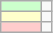<table class="wikitable" float:left;" style="font-size:95%; border:gray solid 1px; text-align:center style="width:23%">
<tr>
<td style="background:#cfc; width:20px;"></td>
<td style="text-align:left;"></td>
</tr>
<tr>
<td style="background:#ffc; width:20px;"></td>
<td style="text-align:left;"></td>
</tr>
<tr>
<td style="background:#fcc; width:20px;"></td>
<td style="text-align:left;"></td>
</tr>
</table>
